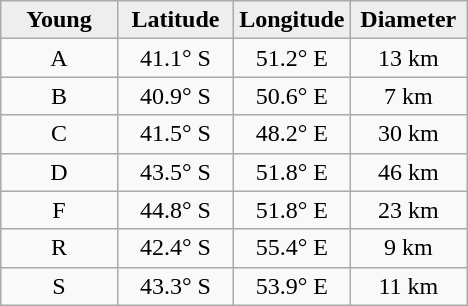<table class="wikitable">
<tr>
<th width="25%" style="background:#eeeeee;">Young</th>
<th width="25%" style="background:#eeeeee;">Latitude</th>
<th width="25%" style="background:#eeeeee;">Longitude</th>
<th width="25%" style="background:#eeeeee;">Diameter</th>
</tr>
<tr>
<td align="center">A</td>
<td align="center">41.1° S</td>
<td align="center">51.2° E</td>
<td align="center">13 km</td>
</tr>
<tr>
<td align="center">B</td>
<td align="center">40.9° S</td>
<td align="center">50.6° E</td>
<td align="center">7 km</td>
</tr>
<tr>
<td align="center">C</td>
<td align="center">41.5° S</td>
<td align="center">48.2° E</td>
<td align="center">30 km</td>
</tr>
<tr>
<td align="center">D</td>
<td align="center">43.5° S</td>
<td align="center">51.8° E</td>
<td align="center">46 km</td>
</tr>
<tr>
<td align="center">F</td>
<td align="center">44.8° S</td>
<td align="center">51.8° E</td>
<td align="center">23 km</td>
</tr>
<tr>
<td align="center">R</td>
<td align="center">42.4° S</td>
<td align="center">55.4° E</td>
<td align="center">9 km</td>
</tr>
<tr>
<td align="center">S</td>
<td align="center">43.3° S</td>
<td align="center">53.9° E</td>
<td align="center">11 km</td>
</tr>
</table>
